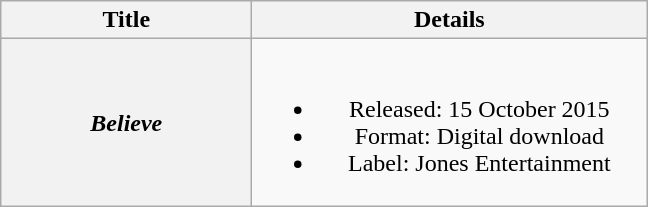<table class="wikitable plainrowheaders" style="text-align:center;" border="1">
<tr>
<th scope="col" style="width:10em;">Title</th>
<th scope="col" style="width:16em;">Details</th>
</tr>
<tr>
<th scope="row"><em>Believe</em></th>
<td><br><ul><li>Released: 15 October 2015</li><li>Format: Digital download</li><li>Label: Jones Entertainment</li></ul></td>
</tr>
</table>
